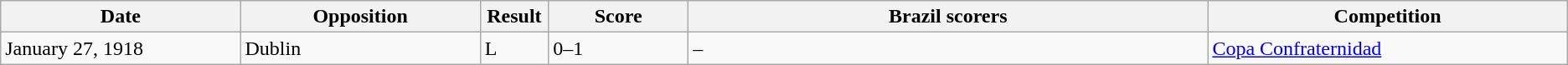<table class="wikitable" style="text-align: left;">
<tr>
<th width=12%>Date</th>
<th width=12%>Opposition</th>
<th width=1%>Result</th>
<th width=7%>Score</th>
<th width=26%>Brazil scorers</th>
<th width=18%>Competition</th>
</tr>
<tr>
<td>January 27, 1918</td>
<td> Dublin</td>
<td>L</td>
<td>0–1</td>
<td>–</td>
<td><a href='#'>Copa Confraternidad</a></td>
</tr>
</table>
